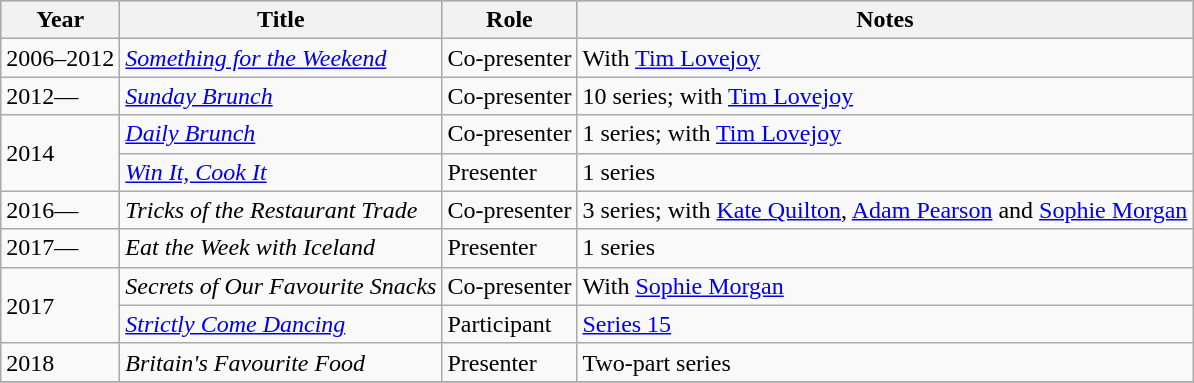<table class="wikitable">
<tr style="background:#b0c4de; text-align:center;">
<th>Year</th>
<th>Title</th>
<th>Role</th>
<th>Notes</th>
</tr>
<tr>
<td>2006–2012</td>
<td><em><a href='#'>Something for the Weekend</a></em></td>
<td>Co-presenter</td>
<td>With <a href='#'>Tim Lovejoy</a></td>
</tr>
<tr>
<td>2012—</td>
<td><em><a href='#'>Sunday Brunch</a></em></td>
<td>Co-presenter</td>
<td>10 series; with <a href='#'>Tim Lovejoy</a></td>
</tr>
<tr>
<td rowspan=2>2014</td>
<td><em><a href='#'>Daily Brunch</a></em></td>
<td>Co-presenter</td>
<td>1 series; with <a href='#'>Tim Lovejoy</a></td>
</tr>
<tr>
<td><em><a href='#'>Win It, Cook It</a></em></td>
<td>Presenter</td>
<td>1 series</td>
</tr>
<tr>
<td>2016—</td>
<td><em>Tricks of the Restaurant Trade</em></td>
<td>Co-presenter</td>
<td>3 series; with <a href='#'>Kate Quilton</a>, <a href='#'>Adam Pearson</a> and <a href='#'>Sophie Morgan</a></td>
</tr>
<tr>
<td>2017—</td>
<td><em>Eat the Week with Iceland</em></td>
<td>Presenter</td>
<td>1 series</td>
</tr>
<tr>
<td rowspan=2>2017</td>
<td><em>Secrets of Our Favourite Snacks</em></td>
<td>Co-presenter</td>
<td>With <a href='#'>Sophie Morgan</a></td>
</tr>
<tr>
<td><em><a href='#'>Strictly Come Dancing</a></em></td>
<td>Participant</td>
<td><a href='#'>Series 15</a></td>
</tr>
<tr>
<td>2018</td>
<td><em>Britain's Favourite Food</em></td>
<td>Presenter</td>
<td>Two-part series</td>
</tr>
<tr>
</tr>
</table>
